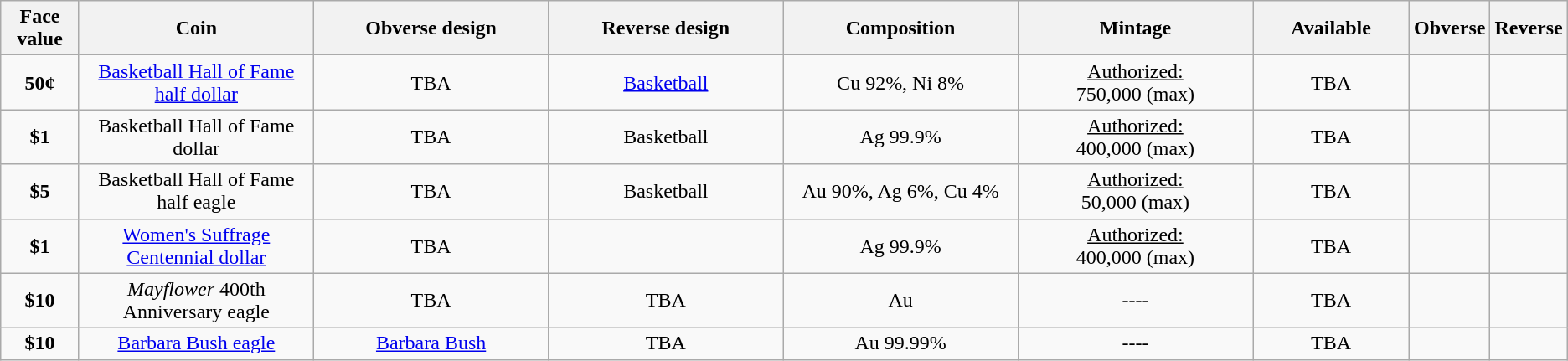<table class="wikitable">
<tr>
<th width="5%">Face value</th>
<th width="15%">Coin</th>
<th width="15%">Obverse design</th>
<th width="15%">Reverse design</th>
<th width="15%">Composition</th>
<th width="15%">Mintage</th>
<th width="10%">Available</th>
<th>Obverse</th>
<th>Reverse</th>
</tr>
<tr>
<td align="center"><strong>50¢</strong></td>
<td align="center"><a href='#'>Basketball Hall of Fame half dollar</a></td>
<td align="center">TBA</td>
<td align="center"><a href='#'>Basketball</a></td>
<td align="center">Cu 92%, Ni 8%</td>
<td align="center"><u>Authorized:</u><br>750,000 (max)</td>
<td align="center">TBA</td>
<td align="center"></td>
<td align="center"></td>
</tr>
<tr>
<td align="center"><strong>$1</strong></td>
<td align="center">Basketball Hall of Fame dollar</td>
<td align="center">TBA</td>
<td align="center">Basketball</td>
<td align="center">Ag 99.9%</td>
<td align="center"><u>Authorized:</u><br>400,000 (max)</td>
<td align="center">TBA</td>
<td></td>
<td></td>
</tr>
<tr>
<td align="center"><strong>$5</strong></td>
<td align="center">Basketball Hall of Fame half eagle</td>
<td align="center">TBA</td>
<td align="center">Basketball</td>
<td align="center">Au 90%, Ag 6%, Cu 4%</td>
<td align="center"><u>Authorized:</u><br>50,000 (max)</td>
<td align="center">TBA</td>
<td></td>
<td></td>
</tr>
<tr>
<td align="center"><strong>$1</strong></td>
<td align="center"><a href='#'>Women's Suffrage Centennial dollar</a></td>
<td align="center">TBA</td>
<td align="center"></td>
<td align="center">Ag 99.9%</td>
<td align="center"><u>Authorized:</u><br>400,000 (max)</td>
<td align="center">TBA</td>
<td></td>
<td></td>
</tr>
<tr>
<td align="center"><strong>$10</strong></td>
<td align="center"><em>Mayflower</em> 400th Anniversary eagle</td>
<td align="center">TBA</td>
<td align="center">TBA</td>
<td align="center">Au</td>
<td align="center">----</td>
<td align="center">TBA</td>
<td></td>
<td></td>
</tr>
<tr>
<td align="center"><strong>$10</strong></td>
<td align="center"><a href='#'>Barbara Bush eagle</a></td>
<td align="center"><a href='#'>Barbara Bush</a></td>
<td align="center">TBA</td>
<td align="center">Au 99.99%</td>
<td align="center">----</td>
<td align="center">TBA</td>
<td></td>
<td></td>
</tr>
</table>
